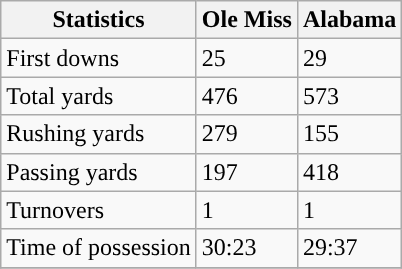<table class="wikitable" style="float: left;">
<tr>
<th>Statistics</th>
<th>Ole Miss</th>
<th>Alabama</th>
</tr>
<tr>
<td>First downs</td>
<td>25</td>
<td>29</td>
</tr>
<tr>
<td>Total yards</td>
<td>476</td>
<td>573</td>
</tr>
<tr>
<td>Rushing yards</td>
<td>279</td>
<td>155</td>
</tr>
<tr>
<td>Passing yards</td>
<td>197</td>
<td>418</td>
</tr>
<tr>
<td>Turnovers</td>
<td>1</td>
<td>1</td>
</tr>
<tr>
<td>Time of possession</td>
<td>30:23</td>
<td>29:37</td>
</tr>
<tr>
</tr>
</table>
